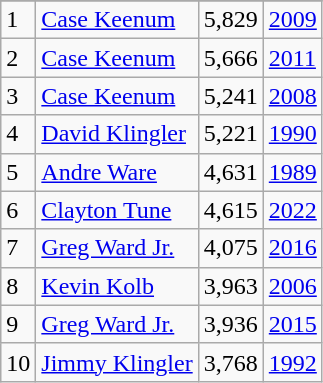<table class="wikitable">
<tr>
</tr>
<tr>
<td>1</td>
<td><a href='#'>Case Keenum</a></td>
<td><abbr>5,829</abbr></td>
<td><a href='#'>2009</a></td>
</tr>
<tr>
<td>2</td>
<td><a href='#'>Case Keenum</a></td>
<td><abbr>5,666</abbr></td>
<td><a href='#'>2011</a></td>
</tr>
<tr>
<td>3</td>
<td><a href='#'>Case Keenum</a></td>
<td><abbr>5,241</abbr></td>
<td><a href='#'>2008</a></td>
</tr>
<tr>
<td>4</td>
<td><a href='#'>David Klingler</a></td>
<td><abbr>5,221</abbr></td>
<td><a href='#'>1990</a></td>
</tr>
<tr>
<td>5</td>
<td><a href='#'>Andre Ware</a></td>
<td><abbr>4,631</abbr></td>
<td><a href='#'>1989</a></td>
</tr>
<tr>
<td>6</td>
<td><a href='#'>Clayton Tune</a></td>
<td><abbr>4,615</abbr></td>
<td><a href='#'>2022</a></td>
</tr>
<tr>
<td>7</td>
<td><a href='#'>Greg Ward Jr.</a></td>
<td><abbr>4,075</abbr></td>
<td><a href='#'>2016</a></td>
</tr>
<tr>
<td>8</td>
<td><a href='#'>Kevin Kolb</a></td>
<td><abbr>3,963</abbr></td>
<td><a href='#'>2006</a></td>
</tr>
<tr>
<td>9</td>
<td><a href='#'>Greg Ward Jr.</a></td>
<td><abbr>3,936</abbr></td>
<td><a href='#'>2015</a></td>
</tr>
<tr>
<td>10</td>
<td><a href='#'>Jimmy Klingler</a></td>
<td><abbr>3,768</abbr></td>
<td><a href='#'>1992</a></td>
</tr>
</table>
